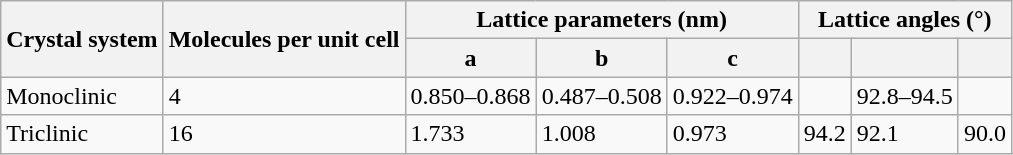<table class="wikitable">
<tr>
<th rowspan="2">Crystal system</th>
<th rowspan="2">Molecules per unit cell</th>
<th colspan="3">Lattice parameters (nm)</th>
<th colspan="3">Lattice angles (°)</th>
</tr>
<tr>
<th>a</th>
<th>b</th>
<th>c</th>
<th></th>
<th></th>
<th></th>
</tr>
<tr>
<td>Monoclinic</td>
<td>4</td>
<td>0.850–0.868</td>
<td>0.487–0.508</td>
<td>0.922–0.974</td>
<td></td>
<td>92.8–94.5</td>
<td></td>
</tr>
<tr>
<td>Triclinic </td>
<td>16</td>
<td>1.733</td>
<td>1.008</td>
<td>0.973</td>
<td>94.2</td>
<td>92.1</td>
<td>90.0</td>
</tr>
</table>
